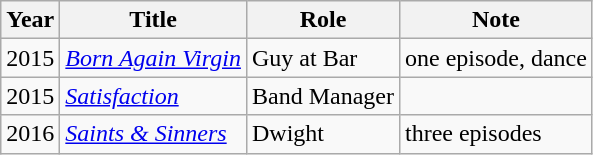<table class="wikitable">
<tr>
<th>Year</th>
<th>Title</th>
<th>Role</th>
<th>Note</th>
</tr>
<tr>
<td>2015</td>
<td><em><a href='#'>Born Again Virgin</a></em></td>
<td>Guy at Bar</td>
<td>one episode, dance</td>
</tr>
<tr>
<td>2015</td>
<td><em><a href='#'>Satisfaction</a></em></td>
<td>Band Manager</td>
<td></td>
</tr>
<tr>
<td>2016</td>
<td><em><a href='#'>Saints & Sinners</a></em></td>
<td>Dwight</td>
<td>three episodes</td>
</tr>
</table>
